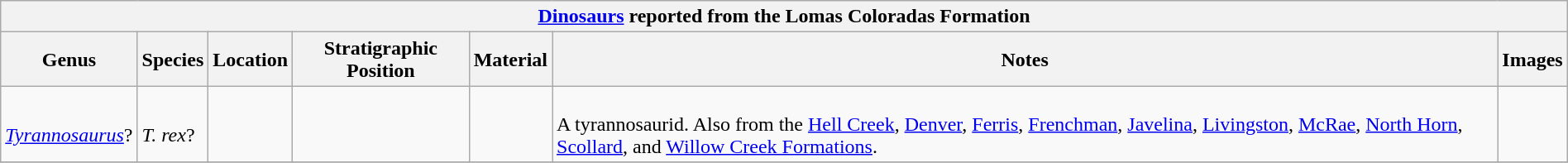<table class="wikitable" align="center" width="100%">
<tr>
<th colspan="7" align="center"><strong><a href='#'>Dinosaurs</a> reported from the Lomas Coloradas Formation</strong></th>
</tr>
<tr>
<th>Genus</th>
<th>Species</th>
<th>Location</th>
<th>Stratigraphic Position</th>
<th>Material</th>
<th>Notes</th>
<th>Images</th>
</tr>
<tr>
<td><br><em><a href='#'>Tyrannosaurus</a></em>?</td>
<td><br><em>T. rex</em>?</td>
<td></td>
<td></td>
<td></td>
<td><br>A tyrannosaurid. Also from the <a href='#'>Hell Creek</a>, <a href='#'>Denver</a>, <a href='#'>Ferris</a>, <a href='#'>Frenchman</a>, <a href='#'>Javelina</a>, <a href='#'>Livingston</a>, <a href='#'>McRae</a>, <a href='#'>North Horn</a>, <a href='#'>Scollard</a>, and <a href='#'>Willow Creek Formations</a>.</td>
<td><br></td>
</tr>
<tr>
</tr>
</table>
